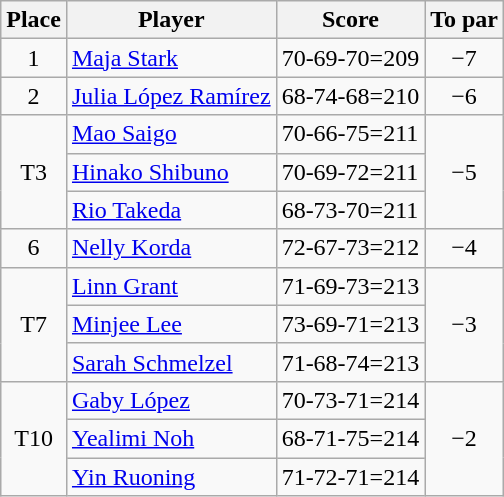<table class="wikitable">
<tr>
<th>Place</th>
<th>Player</th>
<th>Score</th>
<th>To par</th>
</tr>
<tr>
<td align=center>1</td>
<td> <a href='#'>Maja Stark</a></td>
<td>70-69-70=209</td>
<td align=center>−7</td>
</tr>
<tr>
<td align=center>2</td>
<td> <a href='#'>Julia López Ramírez</a></td>
<td>68-74-68=210</td>
<td align=center>−6</td>
</tr>
<tr>
<td align=center rowspan=3>T3</td>
<td> <a href='#'>Mao Saigo</a></td>
<td>70-66-75=211</td>
<td align=center rowspan=3>−5</td>
</tr>
<tr>
<td> <a href='#'>Hinako Shibuno</a></td>
<td>70-69-72=211</td>
</tr>
<tr>
<td> <a href='#'>Rio Takeda</a></td>
<td>68-73-70=211</td>
</tr>
<tr>
<td align=center>6</td>
<td> <a href='#'>Nelly Korda</a></td>
<td>72-67-73=212</td>
<td align=center>−4</td>
</tr>
<tr>
<td align=center rowspan=3>T7</td>
<td> <a href='#'>Linn Grant</a></td>
<td>71-69-73=213</td>
<td align=center rowspan=3>−3</td>
</tr>
<tr>
<td> <a href='#'>Minjee Lee</a></td>
<td>73-69-71=213</td>
</tr>
<tr>
<td> <a href='#'>Sarah Schmelzel</a></td>
<td>71-68-74=213</td>
</tr>
<tr>
<td align=center rowspan=3>T10</td>
<td> <a href='#'>Gaby López</a></td>
<td>70-73-71=214</td>
<td align=center rowspan=3>−2</td>
</tr>
<tr>
<td> <a href='#'>Yealimi Noh</a></td>
<td>68-71-75=214</td>
</tr>
<tr>
<td> <a href='#'>Yin Ruoning</a></td>
<td>71-72-71=214</td>
</tr>
</table>
